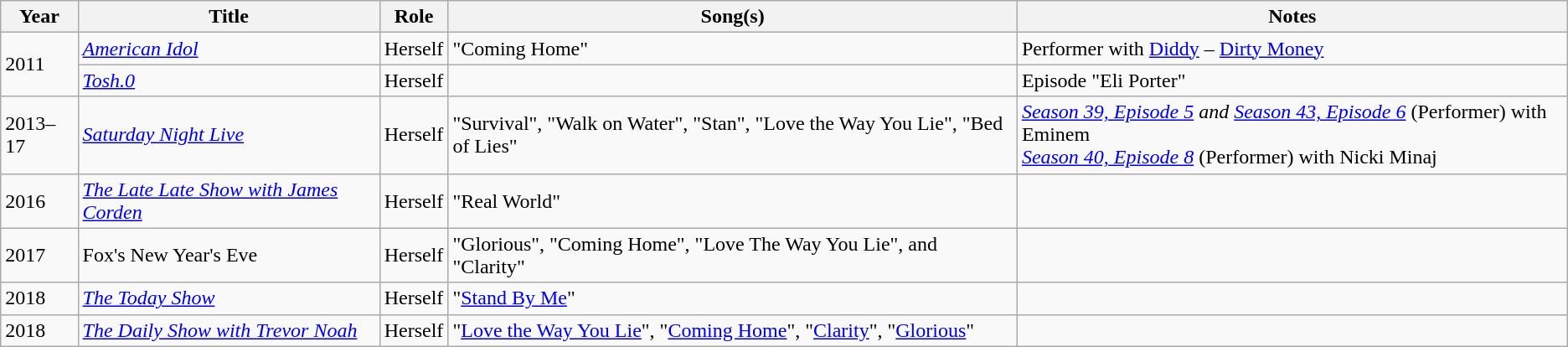<table class="wikitable sortable">
<tr>
<th>Year</th>
<th>Title</th>
<th>Role</th>
<th>Song(s)</th>
<th>Notes</th>
</tr>
<tr>
<td rowspan="2">2011</td>
<td><em><a href='#'>American Idol</a></em></td>
<td>Herself</td>
<td>"Coming Home"</td>
<td>Performer with <a href='#'>Diddy</a> – <a href='#'>Dirty Money</a></td>
</tr>
<tr>
<td><em><a href='#'>Tosh.0</a></em></td>
<td>Herself</td>
<td></td>
<td>Episode "Eli Porter"</td>
</tr>
<tr>
<td>2013–17</td>
<td><em><a href='#'>Saturday Night Live</a></em></td>
<td>Herself</td>
<td>"Survival", "Walk on Water", "Stan", "Love the Way You Lie", "Bed of Lies"</td>
<td><em><a href='#'>Season 39, Episode 5</a> and <a href='#'>Season 43, Episode 6</a></em> (Performer) with Eminem<br><em><a href='#'>Season 40, Episode 8</a></em> (Performer) with Nicki Minaj</td>
</tr>
<tr>
<td>2016</td>
<td><em><a href='#'>The Late Late Show with James Corden</a></em></td>
<td>Herself</td>
<td>"Real World"</td>
<td></td>
</tr>
<tr>
<td>2017</td>
<td>Fox's New Year's Eve</td>
<td>Herself</td>
<td>"Glorious", "Coming Home", "Love The Way You Lie", and "Clarity"</td>
<td></td>
</tr>
<tr>
<td>2018</td>
<td><em><a href='#'>The Today Show</a></em></td>
<td>Herself</td>
<td>"<a href='#'>Stand By Me</a>"</td>
<td></td>
</tr>
<tr>
<td>2018</td>
<td><em><a href='#'>The Daily Show with Trevor Noah</a></em></td>
<td>Herself</td>
<td>"<a href='#'>Love the Way You Lie</a>", "<a href='#'>Coming Home</a>", "<a href='#'>Clarity</a>", "<a href='#'>Glorious</a>"</td>
<td></td>
</tr>
</table>
